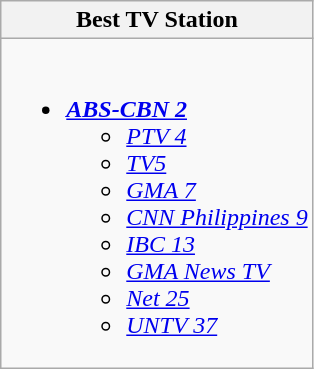<table class=wikitable>
<tr>
<th style:"width:50%">Best TV Station</th>
</tr>
<tr>
<td valign="top"><br><ul><li><strong><em><a href='#'>ABS-CBN 2</a></em></strong><ul><li><em><a href='#'>PTV 4</a></em></li><li><em><a href='#'>TV5</a></em></li><li><em><a href='#'>GMA 7</a></em></li><li><em><a href='#'>CNN Philippines 9</a></em></li><li><em><a href='#'>IBC 13</a></em></li><li><em><a href='#'>GMA News TV</a></em></li><li><em><a href='#'>Net 25</a></em></li><li><em><a href='#'>UNTV 37</a></em></li></ul></li></ul></td>
</tr>
</table>
